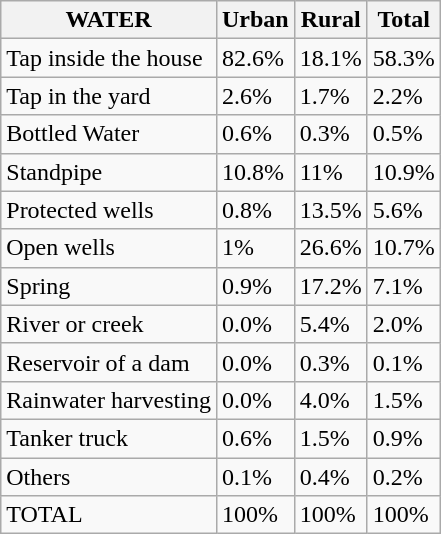<table class="wikitable">
<tr>
<th>WATER</th>
<th>Urban</th>
<th>Rural</th>
<th>Total</th>
</tr>
<tr>
<td>Tap inside the house</td>
<td>82.6%</td>
<td>18.1%</td>
<td>58.3%</td>
</tr>
<tr>
<td>Tap in the yard</td>
<td>2.6%</td>
<td>1.7%</td>
<td>2.2%</td>
</tr>
<tr>
<td>Bottled Water</td>
<td>0.6%</td>
<td>0.3%</td>
<td>0.5%</td>
</tr>
<tr>
<td>Standpipe</td>
<td>10.8%</td>
<td>11%</td>
<td>10.9%</td>
</tr>
<tr>
<td>Protected wells</td>
<td>0.8%</td>
<td>13.5%</td>
<td>5.6%</td>
</tr>
<tr>
<td>Open wells</td>
<td>1%</td>
<td>26.6%</td>
<td>10.7%</td>
</tr>
<tr>
<td>Spring </td>
<td>0.9%</td>
<td>17.2%</td>
<td>7.1%</td>
</tr>
<tr>
<td>River or creek</td>
<td>0.0%</td>
<td>5.4%</td>
<td>2.0%</td>
</tr>
<tr>
<td>Reservoir of a dam</td>
<td>0.0%</td>
<td>0.3%</td>
<td>0.1%</td>
</tr>
<tr>
<td>Rainwater harvesting</td>
<td>0.0%</td>
<td>4.0%</td>
<td>1.5%</td>
</tr>
<tr>
<td>Tanker truck</td>
<td>0.6%</td>
<td>1.5%</td>
<td>0.9%</td>
</tr>
<tr>
<td>Others</td>
<td>0.1%</td>
<td>0.4%</td>
<td>0.2%</td>
</tr>
<tr>
<td>TOTAL</td>
<td>100%</td>
<td>100%</td>
<td>100%</td>
</tr>
</table>
